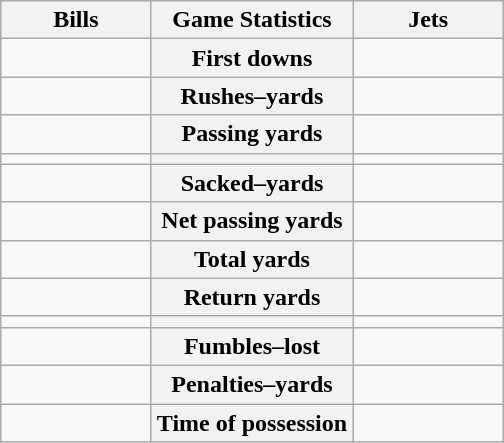<table class="wikitable" style="margin: 1em auto 1em auto">
<tr>
<th style="width:30%;">Bills</th>
<th style="width:40%;">Game Statistics</th>
<th style="width:30%;">Jets</th>
</tr>
<tr>
<td style="text-align:right;"></td>
<th>First downs</th>
<td></td>
</tr>
<tr>
<td style="text-align:right;"></td>
<th>Rushes–yards</th>
<td></td>
</tr>
<tr>
<td style="text-align:right;"></td>
<th>Passing yards</th>
<td></td>
</tr>
<tr>
<td style="text-align:right;"></td>
<th></th>
<td></td>
</tr>
<tr>
<td style="text-align:right;"></td>
<th>Sacked–yards</th>
<td></td>
</tr>
<tr>
<td style="text-align:right;"></td>
<th>Net passing yards</th>
<td></td>
</tr>
<tr>
<td style="text-align:right;"></td>
<th>Total yards</th>
<td></td>
</tr>
<tr>
<td style="text-align:right;"></td>
<th>Return yards</th>
<td></td>
</tr>
<tr>
<td style="text-align:right;"></td>
<th></th>
<td></td>
</tr>
<tr>
<td style="text-align:right;"></td>
<th>Fumbles–lost</th>
<td></td>
</tr>
<tr>
<td style="text-align:right;"></td>
<th>Penalties–yards</th>
<td></td>
</tr>
<tr>
<td style="text-align:right;"></td>
<th>Time of possession</th>
<td></td>
</tr>
</table>
